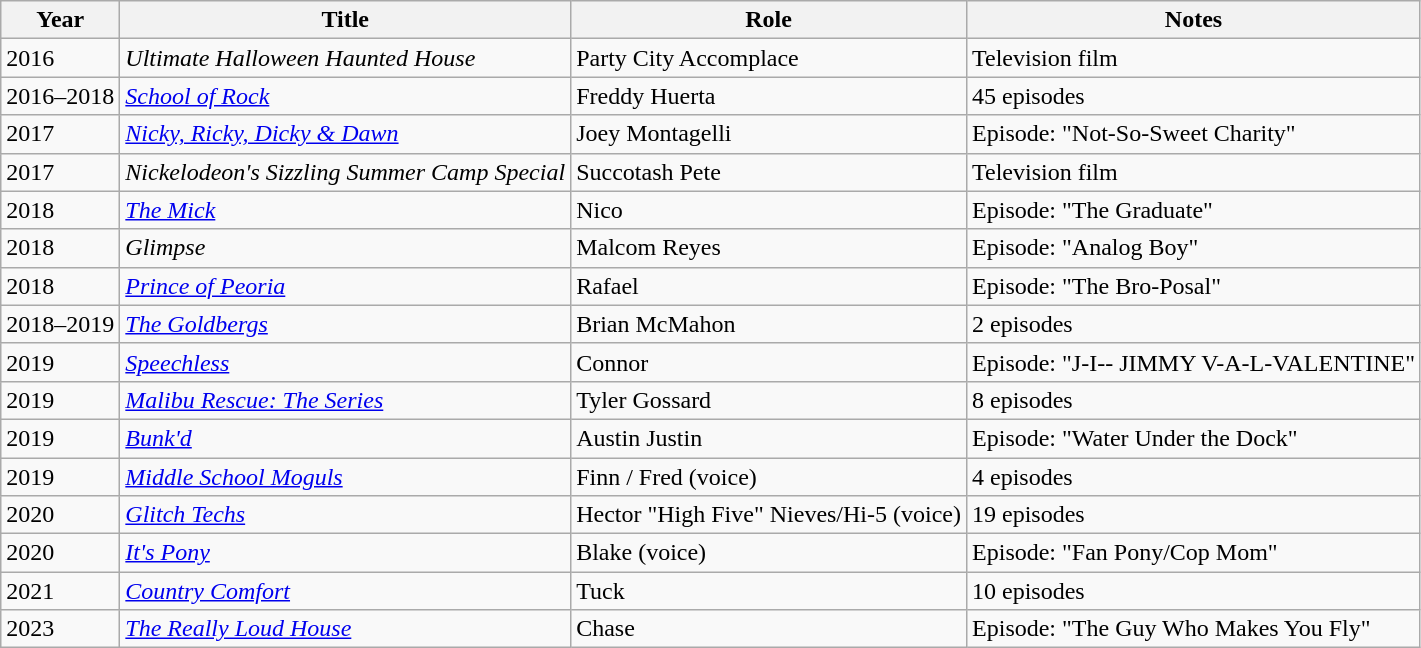<table class="wikitable sortable">
<tr>
<th>Year</th>
<th>Title</th>
<th>Role</th>
<th>Notes</th>
</tr>
<tr>
<td>2016</td>
<td><em>Ultimate Halloween Haunted House</em></td>
<td>Party City Accomplace</td>
<td>Television film</td>
</tr>
<tr>
<td>2016–2018</td>
<td><a href='#'><em>School of Rock</em></a></td>
<td>Freddy Huerta</td>
<td>45 episodes</td>
</tr>
<tr>
<td>2017</td>
<td><em><a href='#'>Nicky, Ricky, Dicky & Dawn</a></em></td>
<td>Joey Montagelli</td>
<td>Episode: "Not-So-Sweet Charity"</td>
</tr>
<tr>
<td>2017</td>
<td><em>Nickelodeon's Sizzling Summer Camp Special</em></td>
<td>Succotash Pete</td>
<td>Television film</td>
</tr>
<tr>
<td>2018</td>
<td><a href='#'><em>The Mick</em></a></td>
<td>Nico</td>
<td>Episode: "The Graduate"</td>
</tr>
<tr>
<td>2018</td>
<td><em>Glimpse</em></td>
<td>Malcom Reyes</td>
<td>Episode: "Analog Boy"</td>
</tr>
<tr>
<td>2018</td>
<td><em><a href='#'>Prince of Peoria</a></em></td>
<td>Rafael</td>
<td>Episode: "The Bro-Posal"</td>
</tr>
<tr>
<td>2018–2019</td>
<td><a href='#'><em>The Goldbergs</em></a></td>
<td>Brian McMahon</td>
<td>2 episodes</td>
</tr>
<tr>
<td>2019</td>
<td><a href='#'><em>Speechless</em></a></td>
<td>Connor</td>
<td>Episode: "J-I-- JIMMY V-A-L-VALENTINE"</td>
</tr>
<tr>
<td>2019</td>
<td><em><a href='#'>Malibu Rescue: The Series</a></em></td>
<td>Tyler Gossard</td>
<td>8 episodes</td>
</tr>
<tr>
<td>2019</td>
<td><em><a href='#'>Bunk'd</a></em></td>
<td>Austin Justin</td>
<td>Episode: "Water Under the Dock"</td>
</tr>
<tr>
<td>2019</td>
<td><em><a href='#'>Middle School Moguls</a></em></td>
<td>Finn / Fred (voice)</td>
<td>4 episodes</td>
</tr>
<tr>
<td>2020</td>
<td><em><a href='#'>Glitch Techs</a></em></td>
<td>Hector "High Five" Nieves/Hi-5 (voice)</td>
<td>19 episodes</td>
</tr>
<tr>
<td>2020</td>
<td><em><a href='#'>It's Pony</a></em></td>
<td>Blake (voice)</td>
<td>Episode: "Fan Pony/Cop Mom"</td>
</tr>
<tr>
<td>2021</td>
<td><a href='#'><em>Country Comfort</em></a></td>
<td>Tuck</td>
<td>10 episodes</td>
</tr>
<tr>
<td>2023</td>
<td><em><a href='#'>The Really Loud House</a></em></td>
<td>Chase</td>
<td>Episode: "The Guy Who Makes You Fly"</td>
</tr>
</table>
